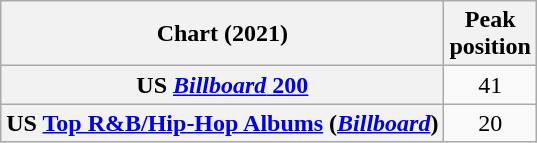<table class="wikitable sortable plainrowheaders" style="text-align:center">
<tr>
<th scope="col">Chart (2021)</th>
<th scope="col">Peak<br>position</th>
</tr>
<tr>
<th scope="row">US <a href='#'><em>Billboard</em> 200</a></th>
<td>41</td>
</tr>
<tr>
<th scope="row">US <a href='#'>Top R&B/Hip-Hop Albums</a> (<em><a href='#'>Billboard</a></em>)</th>
<td>20</td>
</tr>
</table>
